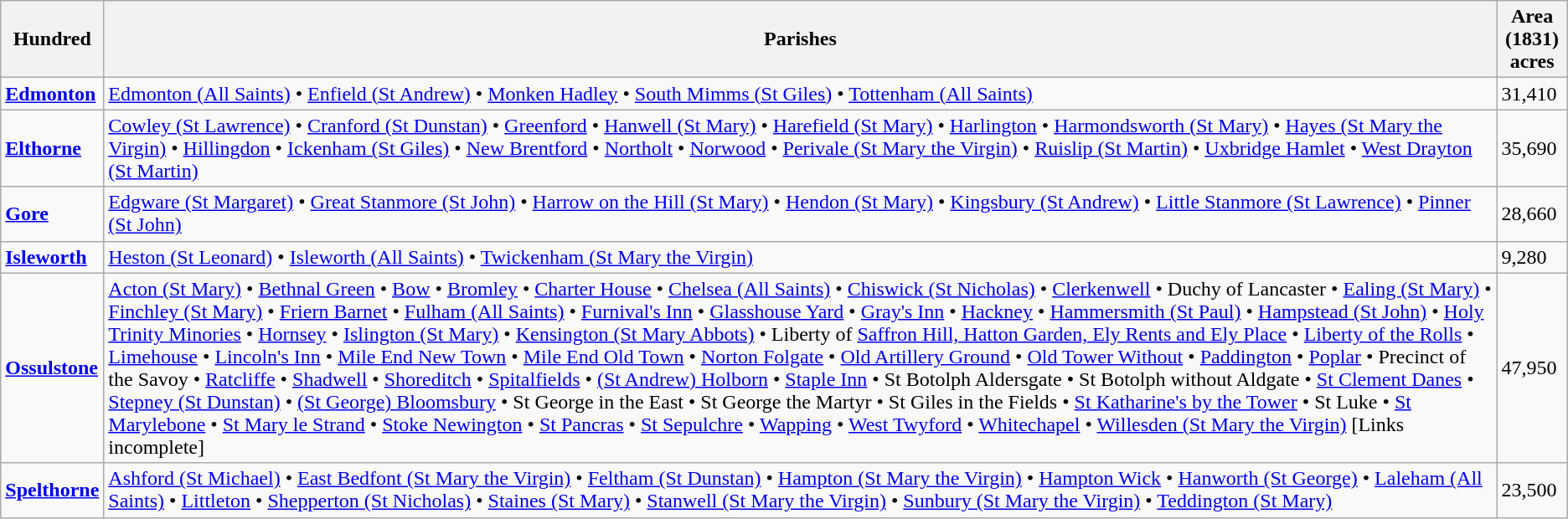<table class="wikitable">
<tr>
<th>Hundred</th>
<th>Parishes</th>
<th>Area (1831)<br>acres</th>
</tr>
<tr>
<td><strong><a href='#'>Edmonton</a></strong></td>
<td><a href='#'>Edmonton (All Saints)</a> • <a href='#'>Enfield (St Andrew)</a> • <a href='#'>Monken Hadley</a> • <a href='#'>South Mimms (St Giles)</a> • <a href='#'>Tottenham (All Saints)</a></td>
<td>31,410</td>
</tr>
<tr>
<td><strong><a href='#'>Elthorne</a></strong></td>
<td><a href='#'>Cowley (St Lawrence)</a> • <a href='#'>Cranford (St Dunstan)</a> • <a href='#'>Greenford</a> • <a href='#'>Hanwell (St Mary)</a> • <a href='#'>Harefield (St Mary)</a> • <a href='#'>Harlington</a> • <a href='#'>Harmondsworth (St Mary)</a> • <a href='#'>Hayes (St Mary the Virgin)</a> • <a href='#'>Hillingdon</a> • <a href='#'>Ickenham (St Giles)</a> • <a href='#'>New Brentford</a> • <a href='#'>Northolt</a> • <a href='#'>Norwood</a> • <a href='#'>Perivale (St Mary the Virgin)</a> • <a href='#'>Ruislip (St Martin)</a> • <a href='#'>Uxbridge Hamlet</a> • <a href='#'>West Drayton (St Martin)</a></td>
<td>35,690</td>
</tr>
<tr>
<td><strong><a href='#'>Gore</a></strong></td>
<td><a href='#'>Edgware (St Margaret)</a> • <a href='#'>Great Stanmore (St John)</a> • <a href='#'>Harrow on the Hill (St Mary)</a> • <a href='#'>Hendon (St Mary)</a> • <a href='#'>Kingsbury (St Andrew)</a> • <a href='#'>Little Stanmore (St Lawrence)</a> • <a href='#'>Pinner (St John)</a></td>
<td>28,660</td>
</tr>
<tr>
<td><strong><a href='#'>Isleworth</a></strong></td>
<td><a href='#'>Heston (St Leonard)</a> • <a href='#'>Isleworth (All Saints)</a> • <a href='#'>Twickenham (St Mary the Virgin)</a></td>
<td>9,280</td>
</tr>
<tr>
<td><strong><a href='#'>Ossulstone</a></strong></td>
<td><a href='#'>Acton (St Mary)</a> • <a href='#'>Bethnal Green</a> • <a href='#'>Bow</a> • <a href='#'>Bromley</a> • <a href='#'>Charter House</a>  • <a href='#'>Chelsea (All Saints)</a> • <a href='#'>Chiswick (St Nicholas)</a> • <a href='#'>Clerkenwell</a> •  Duchy of Lancaster • <a href='#'>Ealing (St Mary)</a> • <a href='#'>Finchley (St Mary)</a> • <a href='#'>Friern Barnet</a> • <a href='#'>Fulham (All Saints)</a> • <a href='#'>Furnival's Inn</a> • <a href='#'>Glasshouse Yard</a> • <a href='#'>Gray's Inn</a> • <a href='#'>Hackney</a> • <a href='#'>Hammersmith (St Paul)</a> • <a href='#'>Hampstead (St John)</a> • <a href='#'>Holy Trinity Minories</a> • <a href='#'>Hornsey</a> • <a href='#'>Islington (St Mary)</a> • <a href='#'>Kensington (St Mary Abbots)</a> • Liberty of <a href='#'>Saffron Hill, Hatton Garden, Ely Rents and Ely Place</a> • <a href='#'>Liberty of the Rolls</a> • <a href='#'>Limehouse</a> • <a href='#'>Lincoln's Inn</a> • <a href='#'>Mile End New Town</a> • <a href='#'>Mile End Old Town</a> • <a href='#'>Norton Folgate</a> • <a href='#'>Old Artillery Ground</a> • <a href='#'>Old Tower Without</a> • <a href='#'>Paddington</a> • <a href='#'>Poplar</a> • Precinct of the Savoy • <a href='#'>Ratcliffe</a> • <a href='#'>Shadwell</a> • <a href='#'>Shoreditch</a> • <a href='#'>Spitalfields</a> • <a href='#'>(St Andrew) Holborn</a> • <a href='#'>Staple Inn</a> • St Botolph Aldersgate • St Botolph without Aldgate • <a href='#'>St Clement Danes</a> • <a href='#'>Stepney (St Dunstan)</a> • <a href='#'>(St George) Bloomsbury</a> • St George in the East • St George the Martyr • St Giles in the Fields • <a href='#'>St Katharine's by the Tower</a> • St Luke • <a href='#'>St Marylebone</a> • <a href='#'>St Mary le Strand</a> • <a href='#'>Stoke Newington</a> • <a href='#'>St Pancras</a> • <a href='#'>St Sepulchre</a> • <a href='#'>Wapping</a> • <a href='#'>West Twyford</a> • <a href='#'>Whitechapel</a> • <a href='#'>Willesden (St Mary the Virgin)</a> [Links incomplete]</td>
<td>47,950</td>
</tr>
<tr>
<td><strong><a href='#'>Spelthorne</a></strong></td>
<td><a href='#'>Ashford (St Michael)</a> • <a href='#'>East Bedfont (St Mary the Virgin)</a> • <a href='#'>Feltham (St Dunstan)</a> • <a href='#'>Hampton (St Mary the Virgin)</a> • <a href='#'>Hampton Wick</a> • <a href='#'>Hanworth (St George)</a> • <a href='#'>Laleham (All Saints)</a> • <a href='#'>Littleton</a> • <a href='#'>Shepperton (St Nicholas)</a> • <a href='#'>Staines (St Mary)</a> • <a href='#'>Stanwell (St Mary the Virgin)</a> • <a href='#'>Sunbury (St Mary the Virgin)</a> • <a href='#'>Teddington (St Mary)</a></td>
<td>23,500</td>
</tr>
</table>
